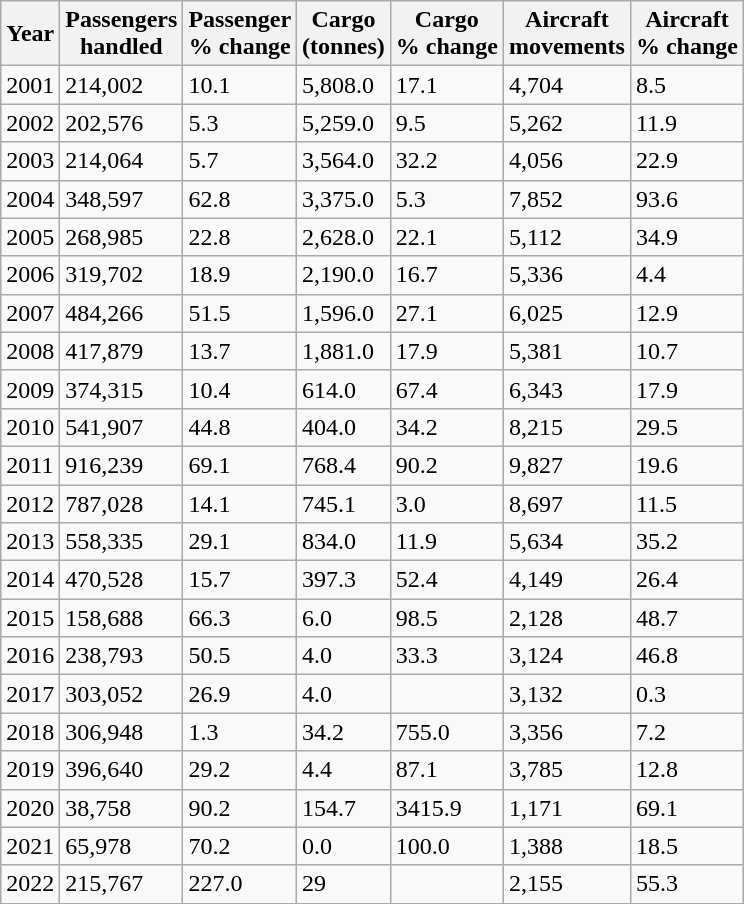<table class="wikitable">
<tr>
<th>Year</th>
<th>Passengers<br>handled</th>
<th>Passenger<br>% change</th>
<th>Cargo<br>(tonnes)</th>
<th>Cargo<br>% change</th>
<th>Aircraft<br>movements</th>
<th>Aircraft<br>% change</th>
</tr>
<tr>
<td>2001</td>
<td>214,002</td>
<td>10.1</td>
<td>5,808.0</td>
<td>17.1</td>
<td>4,704</td>
<td>8.5</td>
</tr>
<tr>
<td>2002</td>
<td>202,576</td>
<td>5.3</td>
<td>5,259.0</td>
<td>9.5</td>
<td>5,262</td>
<td>11.9</td>
</tr>
<tr>
<td>2003</td>
<td>214,064</td>
<td>5.7</td>
<td>3,564.0</td>
<td>32.2</td>
<td>4,056</td>
<td>22.9</td>
</tr>
<tr>
<td>2004</td>
<td>348,597</td>
<td>62.8</td>
<td>3,375.0</td>
<td>5.3</td>
<td>7,852</td>
<td>93.6</td>
</tr>
<tr>
<td>2005</td>
<td>268,985</td>
<td>22.8</td>
<td>2,628.0</td>
<td>22.1</td>
<td>5,112</td>
<td>34.9</td>
</tr>
<tr>
<td>2006</td>
<td>319,702</td>
<td>18.9</td>
<td>2,190.0</td>
<td>16.7</td>
<td>5,336</td>
<td>4.4</td>
</tr>
<tr>
<td>2007</td>
<td>484,266</td>
<td>51.5</td>
<td>1,596.0</td>
<td>27.1</td>
<td>6,025</td>
<td>12.9</td>
</tr>
<tr>
<td>2008</td>
<td>417,879</td>
<td>13.7</td>
<td>1,881.0</td>
<td>17.9</td>
<td>5,381</td>
<td>10.7</td>
</tr>
<tr>
<td>2009</td>
<td>374,315</td>
<td>10.4</td>
<td>614.0</td>
<td>67.4</td>
<td>6,343</td>
<td>17.9</td>
</tr>
<tr>
<td>2010</td>
<td>541,907</td>
<td>44.8</td>
<td>404.0</td>
<td>34.2</td>
<td>8,215</td>
<td>29.5</td>
</tr>
<tr>
<td>2011</td>
<td>916,239</td>
<td>69.1</td>
<td>768.4</td>
<td>90.2</td>
<td>9,827</td>
<td>19.6</td>
</tr>
<tr>
<td>2012</td>
<td>787,028</td>
<td>14.1</td>
<td>745.1</td>
<td>3.0</td>
<td>8,697</td>
<td>11.5</td>
</tr>
<tr>
<td>2013</td>
<td>558,335</td>
<td>29.1</td>
<td>834.0</td>
<td>11.9</td>
<td>5,634</td>
<td>35.2</td>
</tr>
<tr>
<td>2014</td>
<td>470,528</td>
<td>15.7</td>
<td>397.3</td>
<td>52.4</td>
<td>4,149</td>
<td>26.4</td>
</tr>
<tr>
<td>2015</td>
<td>158,688</td>
<td>66.3</td>
<td>6.0</td>
<td>98.5</td>
<td>2,128</td>
<td>48.7</td>
</tr>
<tr>
<td>2016</td>
<td>238,793</td>
<td>50.5</td>
<td>4.0</td>
<td>33.3</td>
<td>3,124</td>
<td>46.8</td>
</tr>
<tr>
<td>2017</td>
<td>303,052</td>
<td>26.9</td>
<td>4.0</td>
<td></td>
<td>3,132</td>
<td>0.3</td>
</tr>
<tr>
<td>2018</td>
<td>306,948</td>
<td>1.3</td>
<td>34.2</td>
<td>755.0</td>
<td>3,356</td>
<td>7.2</td>
</tr>
<tr>
<td>2019</td>
<td>396,640</td>
<td>29.2</td>
<td>4.4</td>
<td>87.1</td>
<td>3,785</td>
<td>12.8</td>
</tr>
<tr>
<td>2020</td>
<td>38,758</td>
<td>90.2</td>
<td>154.7</td>
<td>3415.9</td>
<td>1,171</td>
<td>69.1</td>
</tr>
<tr>
<td>2021</td>
<td>65,978</td>
<td>70.2</td>
<td>0.0</td>
<td>100.0</td>
<td>1,388</td>
<td>18.5</td>
</tr>
<tr>
<td>2022</td>
<td>215,767</td>
<td>227.0</td>
<td>29</td>
<td></td>
<td>2,155</td>
<td>55.3</td>
</tr>
</table>
